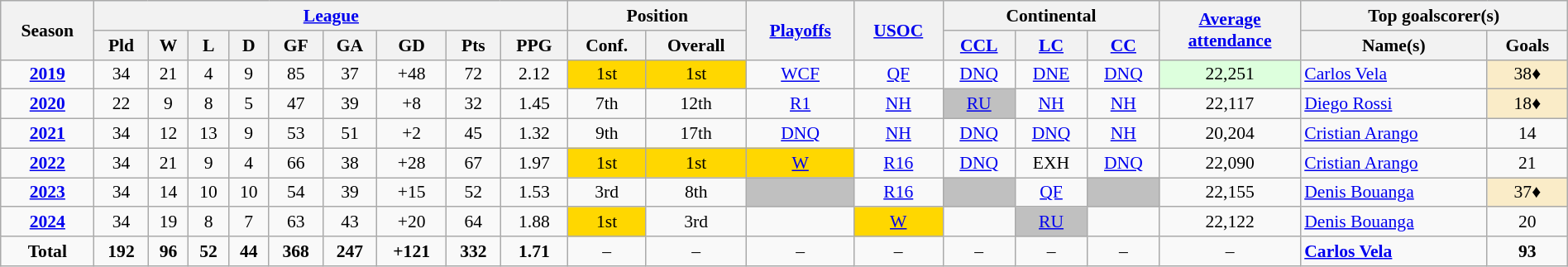<table class="wikitable" width=100% style="font-size:90%; text-align:center;">
<tr style="background:#f0f6ff;">
<th rowspan=2>Season</th>
<th colspan=9><a href='#'>League</a></th>
<th colspan=2>Position</th>
<th rowspan=2><a href='#'>Playoffs</a></th>
<th rowspan=2><a href='#'>USOC</a></th>
<th colspan=3>Continental</th>
<th rowspan=2><a href='#'>Average <br> attendance</a></th>
<th colspan=2>Top goalscorer(s)</th>
</tr>
<tr>
<th>Pld</th>
<th>W</th>
<th>L</th>
<th>D</th>
<th>GF</th>
<th>GA</th>
<th>GD</th>
<th>Pts</th>
<th>PPG</th>
<th>Conf.</th>
<th>Overall</th>
<th><a href='#'>CCL</a></th>
<th><a href='#'>LC</a></th>
<th><a href='#'>CC</a></th>
<th>Name(s)</th>
<th>Goals</th>
</tr>
<tr>
<td><strong><a href='#'>2019</a></strong></td>
<td>34</td>
<td>21</td>
<td>4</td>
<td>9</td>
<td>85</td>
<td>37</td>
<td>+48</td>
<td>72</td>
<td>2.12</td>
<td bgcolor=gold>1st</td>
<td bgcolor=gold>1st</td>
<td><a href='#'>WCF</a></td>
<td><a href='#'>QF</a></td>
<td><a href='#'>DNQ</a></td>
<td><a href='#'>DNE</a></td>
<td><a href='#'>DNQ</a></td>
<td style="background:#dfd;">22,251</td>
<td align="left"> <a href='#'>Carlos Vela</a></td>
<td style=background:#FAECC8;">38♦</td>
</tr>
<tr>
<td><a href='#'><strong>2020</strong></a></td>
<td>22</td>
<td>9</td>
<td>8</td>
<td>5</td>
<td>47</td>
<td>39</td>
<td>+8</td>
<td>32</td>
<td>1.45</td>
<td>7th</td>
<td>12th</td>
<td><a href='#'>R1</a></td>
<td><a href='#'>NH</a></td>
<td bgcolor=silver><a href='#'>RU</a></td>
<td><a href='#'>NH</a></td>
<td><a href='#'>NH</a></td>
<td>22,117</td>
<td align="left"> <a href='#'>Diego Rossi</a></td>
<td style=background:#FAECC8;">18♦</td>
</tr>
<tr>
<td><strong><a href='#'>2021</a></strong></td>
<td>34</td>
<td>12</td>
<td>13</td>
<td>9</td>
<td>53</td>
<td>51</td>
<td>+2</td>
<td>45</td>
<td>1.32</td>
<td>9th</td>
<td>17th</td>
<td><a href='#'>DNQ</a></td>
<td><a href='#'>NH</a></td>
<td><a href='#'>DNQ</a></td>
<td><a href='#'>DNQ</a></td>
<td><a href='#'>NH</a></td>
<td>20,204</td>
<td align="left"> <a href='#'>Cristian Arango</a></td>
<td>14</td>
</tr>
<tr>
<td><strong><a href='#'>2022</a></strong></td>
<td>34</td>
<td>21</td>
<td>9</td>
<td>4</td>
<td>66</td>
<td>38</td>
<td>+28</td>
<td>67</td>
<td>1.97</td>
<td bgcolor=gold>1st</td>
<td bgcolor=gold>1st</td>
<td bgcolor=gold><a href='#'>W</a></td>
<td><a href='#'>R16</a></td>
<td><a href='#'>DNQ</a></td>
<td>EXH</td>
<td><a href='#'>DNQ</a></td>
<td>22,090</td>
<td align="left"> <a href='#'>Cristian Arango</a></td>
<td>21</td>
</tr>
<tr>
<td><strong><a href='#'>2023</a></strong></td>
<td>34</td>
<td>14</td>
<td>10</td>
<td>10</td>
<td>54</td>
<td>39</td>
<td>+15</td>
<td>52</td>
<td>1.53</td>
<td>3rd</td>
<td>8th</td>
<td style="background-color:#c0c0c0"></td>
<td><a href='#'>R16</a></td>
<td style="background-color:#c0c0c0"></td>
<td><a href='#'>QF</a></td>
<td style="background-color:#c0c0c0"></td>
<td>22,155</td>
<td align="left"> <a href='#'>Denis Bouanga</a></td>
<td style=background:#FAECC8;">37♦</td>
</tr>
<tr>
<td><strong><a href='#'>2024</a></strong></td>
<td>34</td>
<td>19</td>
<td>8</td>
<td>7</td>
<td>63</td>
<td>43</td>
<td>+20</td>
<td>64</td>
<td>1.88</td>
<td bgcolor=gold>1st</td>
<td>3rd</td>
<td></td>
<td bgcolor=gold><a href='#'>W</a></td>
<td></td>
<td style="background-color:#c0c0c0"><a href='#'>RU</a></td>
<td></td>
<td>22,122</td>
<td align="left"> <a href='#'>Denis Bouanga</a></td>
<td>20</td>
</tr>
<tr>
<td><strong>Total</strong></td>
<td><strong>192</strong></td>
<td><strong>96</strong></td>
<td><strong>52</strong></td>
<td><strong>44</strong></td>
<td><strong>368</strong></td>
<td><strong>247</strong></td>
<td><strong>+121</strong></td>
<td><strong>332</strong></td>
<td><strong>1.71</strong></td>
<td>–</td>
<td>–</td>
<td>–</td>
<td>–</td>
<td>–</td>
<td>–</td>
<td>–</td>
<td>–</td>
<td align="left"> <strong><a href='#'>Carlos Vela</a></strong></td>
<td><strong>93</strong></td>
</tr>
</table>
